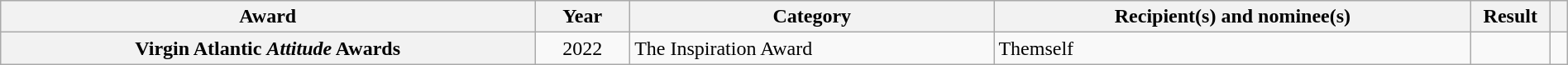<table class="wikitable sortable plainrowheaders" style="width: 100%;">
<tr>
<th scope="col">Award</th>
<th scope="col">Year</th>
<th scope="col">Category</th>
<th scope="col">Recipient(s) and nominee(s)</th>
<th scope="col" style="width: 5%;">Result</th>
<th scope="col" class="unsortable"></th>
</tr>
<tr>
<th scope="row"  style="text-align: center;">Virgin Atlantic <em>Attitude</em> Awards</th>
<td style="text-align: center;">2022</td>
<td>The Inspiration Award</td>
<td>Themself</td>
<td></td>
<td align="center"></td>
</tr>
</table>
